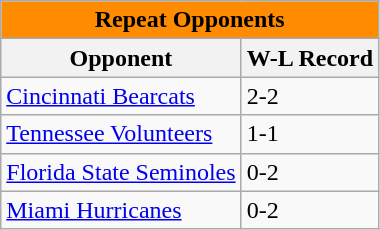<table class="wikitable" align="center">
<tr>
<th colspan="4" style="background:#FF8C00;">Repeat Opponents</th>
</tr>
<tr>
<th>Opponent</th>
<th>W-L Record</th>
</tr>
<tr>
<td><a href='#'>Cincinnati Bearcats</a></td>
<td>2-2</td>
</tr>
<tr>
<td><a href='#'>Tennessee Volunteers</a></td>
<td>1-1</td>
</tr>
<tr>
<td><a href='#'>Florida State Seminoles</a></td>
<td>0-2</td>
</tr>
<tr>
<td><a href='#'>Miami Hurricanes</a></td>
<td>0-2</td>
</tr>
</table>
